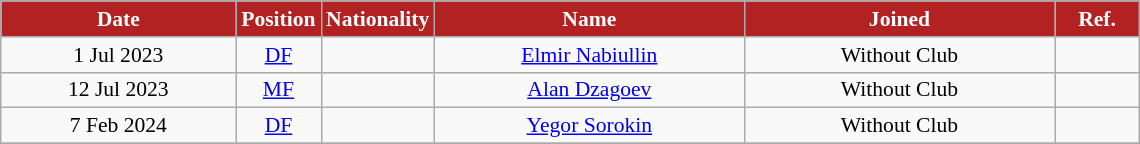<table class="wikitable"  style="text-align:center; font-size:90%; ">
<tr>
<th style="background:#B22222; color:white; width:150px;">Date</th>
<th style="background:#B22222; color:white; width:50px;">Position</th>
<th style="background:#B22222; color:white; width:50px;">Nationality</th>
<th style="background:#B22222; color:white; width:200px;">Name</th>
<th style="background:#B22222; color:white; width:200px;">Joined</th>
<th style="background:#B22222; color:white; width:50px;">Ref.</th>
</tr>
<tr>
<td>1 Jul 2023</td>
<td><a href='#'>DF</a></td>
<td></td>
<td><a href='#'>Elmir Nabiullin</a></td>
<td>Without Club</td>
<td></td>
</tr>
<tr>
<td>12 Jul 2023</td>
<td><a href='#'>MF</a></td>
<td></td>
<td><a href='#'>Alan Dzagoev</a></td>
<td>Without Club</td>
<td></td>
</tr>
<tr>
<td>7 Feb 2024</td>
<td><a href='#'>DF</a></td>
<td></td>
<td><a href='#'>Yegor Sorokin</a></td>
<td>Without Club</td>
<td></td>
</tr>
<tr>
</tr>
</table>
